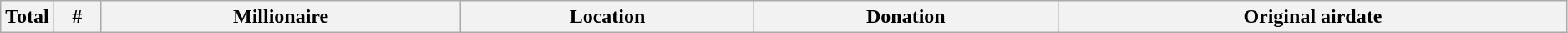<table class="wikitable plainrowheaders" width="99%">
<tr>
<th width="30">Total</th>
<th width="30">#</th>
<th>Millionaire</th>
<th>Location</th>
<th>Donation</th>
<th>Original airdate<br>



</th>
</tr>
</table>
